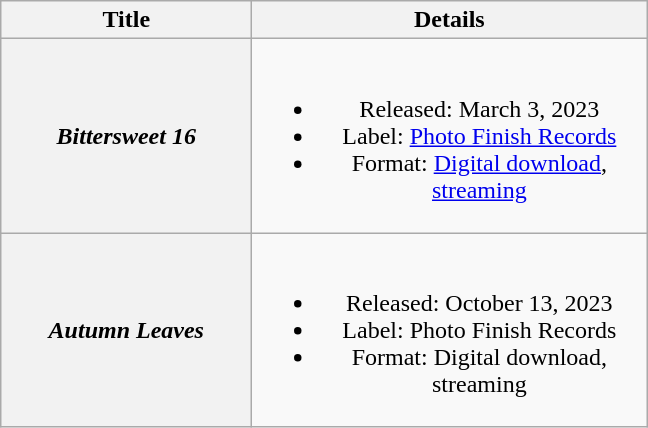<table class="wikitable plainrowheaders" style="text-align:center;">
<tr>
<th scope="col" style="width:10em;">Title</th>
<th scope="col" style="width:16em;">Details</th>
</tr>
<tr>
<th scope="row"><em>Bittersweet 16</em></th>
<td><br><ul><li>Released: March 3, 2023</li><li>Label: <a href='#'>Photo Finish Records</a></li><li>Format: <a href='#'>Digital download</a>, <a href='#'>streaming</a></li></ul></td>
</tr>
<tr>
<th scope="row"><em>Autumn Leaves</em></th>
<td><br><ul><li>Released: October 13, 2023</li><li>Label: Photo Finish Records</li><li>Format: Digital download, streaming</li></ul></td>
</tr>
</table>
